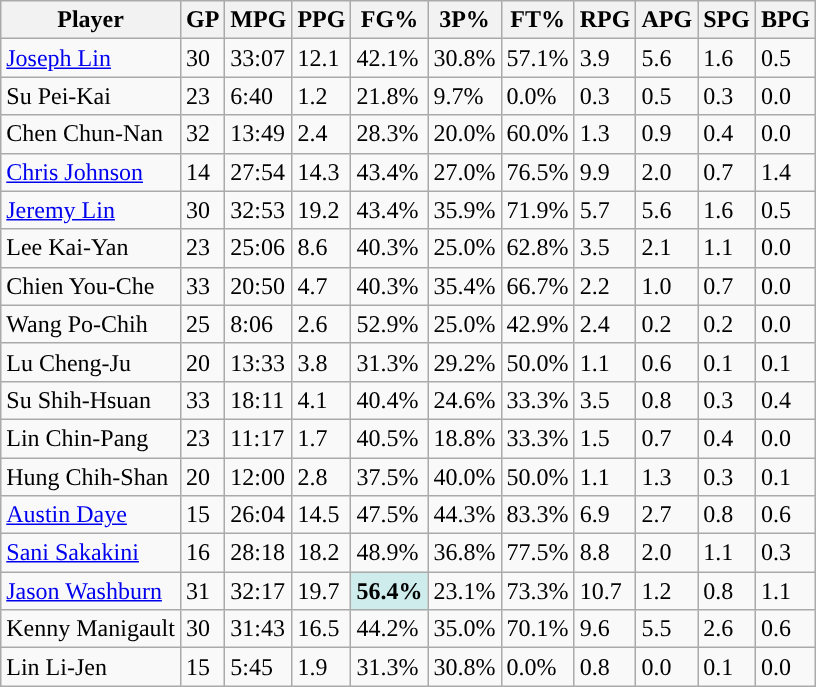<table class="wikitable">
<tr>
<th>Player</th>
<th>GP</th>
<th>MPG</th>
<th>PPG</th>
<th>FG%</th>
<th>3P%</th>
<th>FT%</th>
<th>RPG</th>
<th>APG</th>
<th>SPG</th>
<th>BPG</th>
</tr>
<tr>
<td><a href='#'>Joseph Lin</a></td>
<td>30</td>
<td>33:07</td>
<td>12.1</td>
<td>42.1%</td>
<td>30.8%</td>
<td>57.1%</td>
<td>3.9</td>
<td>5.6</td>
<td>1.6</td>
<td>0.5</td>
</tr>
<tr>
<td>Su Pei-Kai</td>
<td>23</td>
<td>6:40</td>
<td>1.2</td>
<td>21.8%</td>
<td>9.7%</td>
<td>0.0%</td>
<td>0.3</td>
<td>0.5</td>
<td>0.3</td>
<td>0.0</td>
</tr>
<tr>
<td>Chen Chun-Nan</td>
<td>32</td>
<td>13:49</td>
<td>2.4</td>
<td>28.3%</td>
<td>20.0%</td>
<td>60.0%</td>
<td>1.3</td>
<td>0.9</td>
<td>0.4</td>
<td>0.0</td>
</tr>
<tr>
<td><a href='#'>Chris Johnson</a></td>
<td>14</td>
<td>27:54</td>
<td>14.3</td>
<td>43.4%</td>
<td>27.0%</td>
<td>76.5%</td>
<td>9.9</td>
<td>2.0</td>
<td>0.7</td>
<td>1.4</td>
</tr>
<tr>
<td><a href='#'>Jeremy Lin</a></td>
<td>30</td>
<td>32:53</td>
<td>19.2</td>
<td>43.4%</td>
<td>35.9%</td>
<td>71.9%</td>
<td>5.7</td>
<td>5.6</td>
<td>1.6</td>
<td>0.5</td>
</tr>
<tr>
<td>Lee Kai-Yan</td>
<td>23</td>
<td>25:06</td>
<td>8.6</td>
<td>40.3%</td>
<td>25.0%</td>
<td>62.8%</td>
<td>3.5</td>
<td>2.1</td>
<td>1.1</td>
<td>0.0</td>
</tr>
<tr>
<td>Chien You-Che</td>
<td>33</td>
<td>20:50</td>
<td>4.7</td>
<td>40.3%</td>
<td>35.4%</td>
<td>66.7%</td>
<td>2.2</td>
<td>1.0</td>
<td>0.7</td>
<td>0.0</td>
</tr>
<tr>
<td>Wang Po-Chih</td>
<td>25</td>
<td>8:06</td>
<td>2.6</td>
<td>52.9%</td>
<td>25.0%</td>
<td>42.9%</td>
<td>2.4</td>
<td>0.2</td>
<td>0.2</td>
<td>0.0</td>
</tr>
<tr>
<td>Lu Cheng-Ju</td>
<td>20</td>
<td>13:33</td>
<td>3.8</td>
<td>31.3%</td>
<td>29.2%</td>
<td>50.0%</td>
<td>1.1</td>
<td>0.6</td>
<td>0.1</td>
<td>0.1</td>
</tr>
<tr>
<td>Su Shih-Hsuan</td>
<td>33</td>
<td>18:11</td>
<td>4.1</td>
<td>40.4%</td>
<td>24.6%</td>
<td>33.3%</td>
<td>3.5</td>
<td>0.8</td>
<td>0.3</td>
<td>0.4</td>
</tr>
<tr>
<td>Lin Chin-Pang</td>
<td>23</td>
<td>11:17</td>
<td>1.7</td>
<td>40.5%</td>
<td>18.8%</td>
<td>33.3%</td>
<td>1.5</td>
<td>0.7</td>
<td>0.4</td>
<td>0.0</td>
</tr>
<tr>
<td>Hung Chih-Shan</td>
<td>20</td>
<td>12:00</td>
<td>2.8</td>
<td>37.5%</td>
<td>40.0%</td>
<td>50.0%</td>
<td>1.1</td>
<td>1.3</td>
<td>0.3</td>
<td>0.1</td>
</tr>
<tr>
<td><a href='#'>Austin Daye</a></td>
<td>15</td>
<td>26:04</td>
<td>14.5</td>
<td>47.5%</td>
<td>44.3%</td>
<td>83.3%</td>
<td>6.9</td>
<td>2.7</td>
<td>0.8</td>
<td>0.6</td>
</tr>
<tr>
<td><a href='#'>Sani Sakakini</a></td>
<td>16</td>
<td>28:18</td>
<td>18.2</td>
<td>48.9%</td>
<td>36.8%</td>
<td>77.5%</td>
<td>8.8</td>
<td>2.0</td>
<td>1.1</td>
<td>0.3</td>
</tr>
<tr>
<td><a href='#'>Jason Washburn</a></td>
<td>31</td>
<td>32:17</td>
<td>19.7</td>
<td style="background-color: #CFECEC"><strong>56.4%</strong></td>
<td>23.1%</td>
<td>73.3%</td>
<td>10.7</td>
<td>1.2</td>
<td>0.8</td>
<td>1.1</td>
</tr>
<tr>
<td>Kenny Manigault</td>
<td>30</td>
<td>31:43</td>
<td>16.5</td>
<td>44.2%</td>
<td>35.0%</td>
<td>70.1%</td>
<td>9.6</td>
<td>5.5</td>
<td>2.6</td>
<td>0.6</td>
</tr>
<tr>
<td>Lin Li-Jen</td>
<td>15</td>
<td>5:45</td>
<td>1.9</td>
<td>31.3%</td>
<td>30.8%</td>
<td>0.0%</td>
<td>0.8</td>
<td>0.0</td>
<td>0.1</td>
<td>0.0</td>
</tr>
</table>
